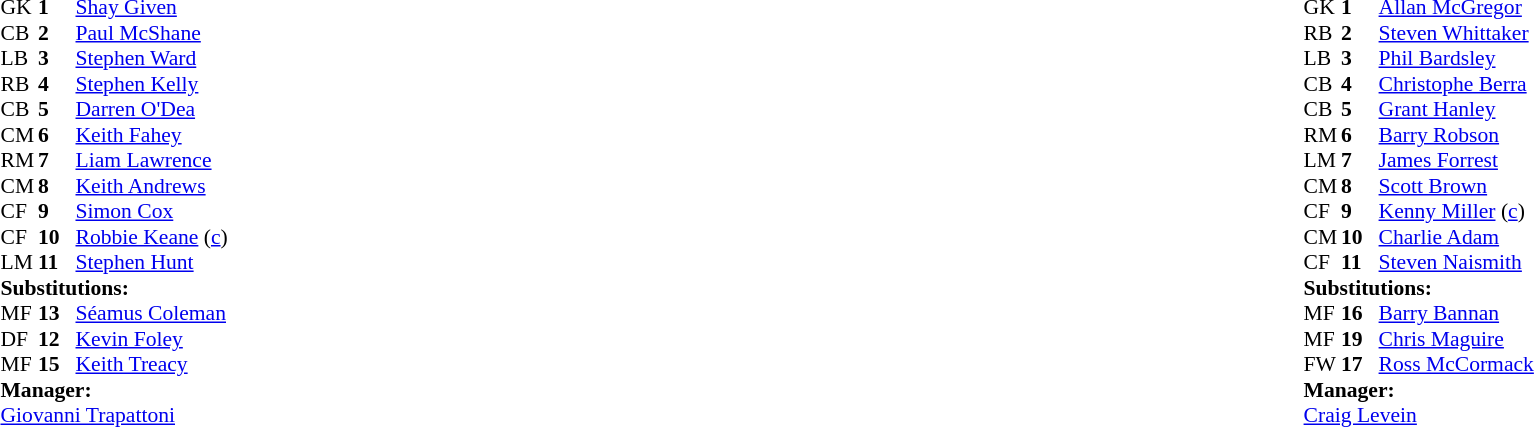<table style="width:100%;">
<tr>
<td style="vertical-align:top; width:50%;"><br><table style="font-size:90%" cellspacing="0" cellpadding="0">
<tr>
<th width="25"></th>
<th width="25"></th>
</tr>
<tr>
<td>GK</td>
<td><strong>1</strong></td>
<td><a href='#'>Shay Given</a></td>
</tr>
<tr>
<td>CB</td>
<td><strong>2</strong></td>
<td><a href='#'>Paul McShane</a></td>
<td></td>
</tr>
<tr>
<td>LB</td>
<td><strong>3</strong></td>
<td><a href='#'>Stephen Ward</a></td>
</tr>
<tr>
<td>RB</td>
<td><strong>4</strong></td>
<td><a href='#'>Stephen Kelly</a></td>
</tr>
<tr>
<td>CB</td>
<td><strong>5</strong></td>
<td><a href='#'>Darren O'Dea</a></td>
<td></td>
<td></td>
</tr>
<tr>
<td>CM</td>
<td><strong>6</strong></td>
<td><a href='#'>Keith Fahey</a></td>
<td></td>
</tr>
<tr>
<td>RM</td>
<td><strong>7</strong></td>
<td><a href='#'>Liam Lawrence</a></td>
<td></td>
<td></td>
</tr>
<tr>
<td>CM</td>
<td><strong>8</strong></td>
<td><a href='#'>Keith Andrews</a></td>
<td></td>
</tr>
<tr>
<td>CF</td>
<td><strong>9</strong></td>
<td><a href='#'>Simon Cox</a></td>
</tr>
<tr>
<td>CF</td>
<td><strong>10</strong></td>
<td><a href='#'>Robbie Keane</a> (<a href='#'>c</a>)</td>
<td></td>
<td></td>
</tr>
<tr>
<td>LM</td>
<td><strong>11</strong></td>
<td><a href='#'>Stephen Hunt</a></td>
</tr>
<tr>
<td colspan="3"><strong>Substitutions:</strong></td>
</tr>
<tr>
<td>MF</td>
<td><strong>13</strong></td>
<td><a href='#'>Séamus Coleman</a></td>
<td></td>
<td></td>
</tr>
<tr>
<td>DF</td>
<td><strong>12</strong></td>
<td><a href='#'>Kevin Foley</a></td>
<td></td>
<td></td>
</tr>
<tr>
<td>MF</td>
<td><strong>15</strong></td>
<td><a href='#'>Keith Treacy</a></td>
<td></td>
<td></td>
</tr>
<tr>
<td colspan="3"><strong>Manager:</strong></td>
</tr>
<tr>
<td colspan="3"> <a href='#'>Giovanni Trapattoni</a></td>
</tr>
</table>
</td>
<td valign="top"></td>
<td style="vertical-align:top; width:50%;"><br><table cellspacing="0" cellpadding="0" style="font-size:90%; margin:auto;">
<tr>
<th width="25"></th>
<th width="25"></th>
</tr>
<tr>
<td>GK</td>
<td><strong>1</strong></td>
<td><a href='#'>Allan McGregor</a></td>
</tr>
<tr>
<td>RB</td>
<td><strong>2</strong></td>
<td><a href='#'>Steven Whittaker</a></td>
</tr>
<tr>
<td>LB</td>
<td><strong>3</strong></td>
<td><a href='#'>Phil Bardsley</a></td>
</tr>
<tr>
<td>CB</td>
<td><strong>4</strong></td>
<td><a href='#'>Christophe Berra</a></td>
</tr>
<tr>
<td>CB</td>
<td><strong>5</strong></td>
<td><a href='#'>Grant Hanley</a></td>
</tr>
<tr>
<td>RM</td>
<td><strong>6</strong></td>
<td><a href='#'>Barry Robson</a></td>
<td></td>
<td></td>
</tr>
<tr>
<td>LM</td>
<td><strong>7</strong></td>
<td><a href='#'>James Forrest</a></td>
<td></td>
<td></td>
</tr>
<tr>
<td>CM</td>
<td><strong>8</strong></td>
<td><a href='#'>Scott Brown</a></td>
</tr>
<tr>
<td>CF</td>
<td><strong>9</strong></td>
<td><a href='#'>Kenny Miller</a> (<a href='#'>c</a>)</td>
<td></td>
</tr>
<tr>
<td>CM</td>
<td><strong>10</strong></td>
<td><a href='#'>Charlie Adam</a></td>
<td></td>
<td></td>
</tr>
<tr>
<td>CF</td>
<td><strong>11</strong></td>
<td><a href='#'>Steven Naismith</a></td>
</tr>
<tr>
<td colspan="3"><strong>Substitutions:</strong></td>
</tr>
<tr>
<td>MF</td>
<td><strong>16</strong></td>
<td><a href='#'>Barry Bannan</a></td>
<td></td>
<td></td>
</tr>
<tr>
<td>MF</td>
<td><strong>19</strong></td>
<td><a href='#'>Chris Maguire</a></td>
<td></td>
<td></td>
</tr>
<tr>
<td>FW</td>
<td><strong>17</strong></td>
<td><a href='#'>Ross McCormack</a></td>
<td></td>
<td></td>
</tr>
<tr>
<td colspan="3"><strong>Manager:</strong></td>
</tr>
<tr>
<td colspan="3"> <a href='#'>Craig Levein</a></td>
</tr>
</table>
</td>
</tr>
</table>
